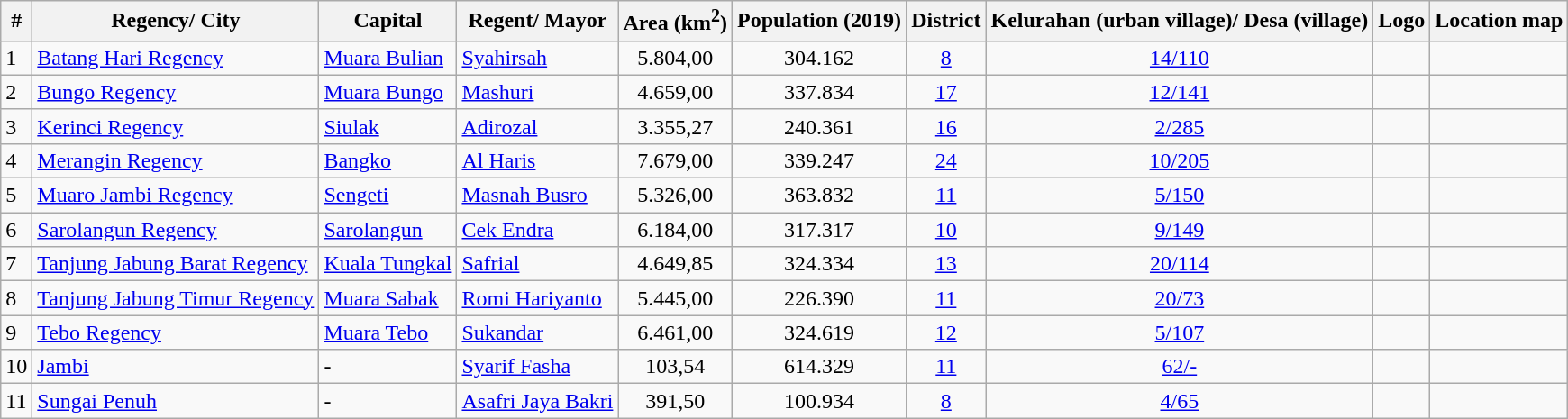<table class="wikitable sortable mw-collapsible">
<tr>
<th>#</th>
<th>Regency/ City</th>
<th>Capital</th>
<th>Regent/ Mayor</th>
<th>Area (km<sup>2</sup>)</th>
<th>Population (2019)</th>
<th>District</th>
<th>Kelurahan (urban village)/ Desa (village)</th>
<th>Logo</th>
<th>Location map</th>
</tr>
<tr>
<td>1</td>
<td><a href='#'>Batang Hari Regency</a></td>
<td><a href='#'>Muara Bulian</a></td>
<td><a href='#'>Syahirsah</a></td>
<td align="center">5.804,00</td>
<td align="center">304.162</td>
<td align="center"><a href='#'>8</a></td>
<td align="center"><a href='#'>14/110</a></td>
<td></td>
<td></td>
</tr>
<tr>
<td>2</td>
<td><a href='#'>Bungo Regency</a></td>
<td><a href='#'>Muara Bungo</a></td>
<td><a href='#'>Mashuri</a></td>
<td align="center">4.659,00</td>
<td align="center">337.834</td>
<td align="center"><a href='#'>17</a></td>
<td align="center"><a href='#'>12/141</a></td>
<td></td>
<td></td>
</tr>
<tr>
<td>3</td>
<td><a href='#'>Kerinci Regency</a></td>
<td><a href='#'>Siulak</a></td>
<td><a href='#'>Adirozal</a></td>
<td align="center">3.355,27</td>
<td align="center">240.361</td>
<td align="center"><a href='#'>16</a></td>
<td align="center"><a href='#'>2/285</a></td>
<td></td>
<td></td>
</tr>
<tr>
<td>4</td>
<td><a href='#'>Merangin Regency</a></td>
<td><a href='#'>Bangko</a></td>
<td><a href='#'>Al Haris</a></td>
<td align="center">7.679,00</td>
<td align="center">339.247</td>
<td align="center"><a href='#'>24</a></td>
<td align="center"><a href='#'>10/205</a></td>
<td></td>
<td></td>
</tr>
<tr>
<td>5</td>
<td><a href='#'>Muaro Jambi Regency</a></td>
<td><a href='#'>Sengeti</a></td>
<td><a href='#'>Masnah Busro</a></td>
<td align="center">5.326,00</td>
<td align="center">363.832</td>
<td align="center"><a href='#'>11</a></td>
<td align="center"><a href='#'>5/150</a></td>
<td></td>
<td></td>
</tr>
<tr>
<td>6</td>
<td><a href='#'>Sarolangun Regency</a></td>
<td><a href='#'>Sarolangun</a></td>
<td><a href='#'>Cek Endra</a></td>
<td align="center">6.184,00</td>
<td align="center">317.317</td>
<td align="center"><a href='#'>10</a></td>
<td align="center"><a href='#'>9/149</a></td>
<td></td>
<td></td>
</tr>
<tr>
<td>7</td>
<td><a href='#'>Tanjung Jabung Barat Regency</a></td>
<td><a href='#'>Kuala Tungkal</a></td>
<td><a href='#'>Safrial</a></td>
<td align="center">4.649,85</td>
<td align="center">324.334</td>
<td align="center"><a href='#'>13</a></td>
<td align="center"><a href='#'>20/114</a></td>
<td></td>
<td></td>
</tr>
<tr>
<td>8</td>
<td><a href='#'>Tanjung Jabung Timur Regency</a></td>
<td><a href='#'>Muara Sabak</a></td>
<td><a href='#'>Romi Hariyanto</a></td>
<td align="center">5.445,00</td>
<td align="center">226.390</td>
<td align="center"><a href='#'>11</a></td>
<td align="center"><a href='#'>20/73</a></td>
<td></td>
<td></td>
</tr>
<tr>
<td>9</td>
<td><a href='#'>Tebo Regency</a></td>
<td><a href='#'>Muara Tebo</a></td>
<td><a href='#'>Sukandar</a></td>
<td align="center">6.461,00</td>
<td align="center">324.619</td>
<td align="center"><a href='#'>12</a></td>
<td align="center"><a href='#'>5/107</a></td>
<td></td>
<td></td>
</tr>
<tr>
<td>10</td>
<td><a href='#'>Jambi</a></td>
<td>-</td>
<td><a href='#'>Syarif Fasha</a></td>
<td align="center">103,54</td>
<td align="center">614.329</td>
<td align="center"><a href='#'>11</a></td>
<td align="center"><a href='#'>62/-</a></td>
<td></td>
<td></td>
</tr>
<tr>
<td>11</td>
<td><a href='#'>Sungai Penuh</a></td>
<td>-</td>
<td><a href='#'>Asafri Jaya Bakri</a></td>
<td align="center">391,50</td>
<td align="center">100.934</td>
<td align="center"><a href='#'>8</a></td>
<td align="center"><a href='#'>4/65</a></td>
<td></td>
<td></td>
</tr>
</table>
